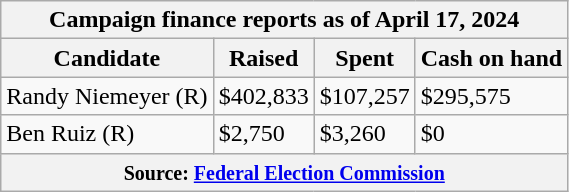<table class="wikitable sortable">
<tr>
<th colspan=4>Campaign finance reports as of April 17, 2024</th>
</tr>
<tr style="text-align:center;">
<th>Candidate</th>
<th>Raised</th>
<th>Spent</th>
<th>Cash on hand</th>
</tr>
<tr>
<td>Randy Niemeyer (R)</td>
<td>$402,833</td>
<td>$107,257</td>
<td>$295,575</td>
</tr>
<tr>
<td>Ben Ruiz (R)</td>
<td>$2,750</td>
<td>$3,260</td>
<td>$0</td>
</tr>
<tr>
<th colspan="4"><small>Source: <a href='#'>Federal Election Commission</a></small></th>
</tr>
</table>
